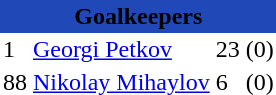<table class="toccolours" border="0" cellpadding="2" cellspacing="0" align="left" style="margin:0.5em;">
<tr>
<th colspan="4" align="center" bgcolor="#2049B7"><span>Goalkeepers</span></th>
</tr>
<tr>
<td>1</td>
<td> <a href='#'>Georgi Petkov</a></td>
<td>23</td>
<td>(0)</td>
</tr>
<tr>
<td>88</td>
<td> <a href='#'>Nikolay Mihaylov</a></td>
<td>6</td>
<td>(0)</td>
</tr>
<tr>
</tr>
</table>
